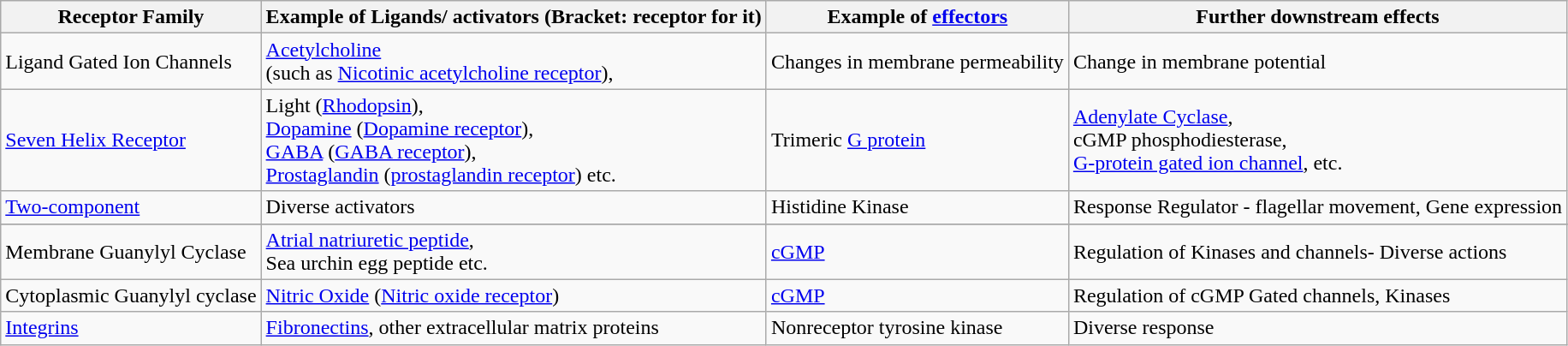<table class="wikitable">
<tr>
<th>Receptor Family</th>
<th>Example of Ligands/ activators (Bracket: receptor for it)</th>
<th>Example of <a href='#'>effectors</a></th>
<th>Further downstream effects</th>
</tr>
<tr>
<td>Ligand Gated Ion Channels</td>
<td><a href='#'>Acetylcholine</a> <br> (such as <a href='#'>Nicotinic acetylcholine receptor</a>),</td>
<td>Changes in membrane permeability</td>
<td>Change in membrane potential</td>
</tr>
<tr>
<td><a href='#'>Seven Helix Receptor</a></td>
<td>Light (<a href='#'>Rhodopsin</a>), <br> <a href='#'>Dopamine</a> (<a href='#'>Dopamine receptor</a>), <br> <a href='#'>GABA</a> (<a href='#'>GABA receptor</a>), <br> <a href='#'>Prostaglandin</a> (<a href='#'>prostaglandin receptor</a>) etc.</td>
<td>Trimeric <a href='#'>G protein</a></td>
<td><a href='#'>Adenylate Cyclase</a>, <br> cGMP phosphodiesterase, <br> <a href='#'>G-protein gated ion channel</a>, etc.</td>
</tr>
<tr>
<td><a href='#'>Two-component</a></td>
<td>Diverse activators</td>
<td>Histidine Kinase</td>
<td>Response Regulator - flagellar movement, Gene expression</td>
</tr>
<tr>
</tr>
<tr>
<td>Membrane Guanylyl Cyclase</td>
<td><a href='#'>Atrial natriuretic peptide</a>, <br> Sea urchin egg peptide etc.</td>
<td><a href='#'>cGMP</a></td>
<td>Regulation of Kinases and channels- Diverse actions</td>
</tr>
<tr>
<td>Cytoplasmic Guanylyl cyclase</td>
<td><a href='#'>Nitric Oxide</a> (<a href='#'>Nitric oxide receptor</a>)</td>
<td><a href='#'>cGMP</a></td>
<td>Regulation of cGMP Gated channels, Kinases</td>
</tr>
<tr>
<td><a href='#'>Integrins</a></td>
<td><a href='#'>Fibronectins</a>, other extracellular matrix proteins</td>
<td>Nonreceptor tyrosine kinase</td>
<td>Diverse response</td>
</tr>
</table>
